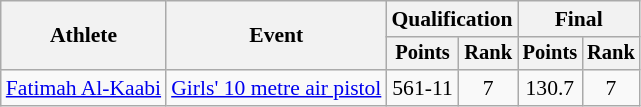<table class="wikitable" style="font-size:90%;">
<tr>
<th rowspan=2>Athlete</th>
<th rowspan=2>Event</th>
<th colspan=2>Qualification</th>
<th colspan=2>Final</th>
</tr>
<tr style="font-size:95%">
<th>Points</th>
<th>Rank</th>
<th>Points</th>
<th>Rank</th>
</tr>
<tr align=center>
<td align=left><a href='#'>Fatimah Al-Kaabi</a></td>
<td align=left><a href='#'>Girls' 10 metre air pistol</a></td>
<td>561-11</td>
<td>7</td>
<td>130.7</td>
<td>7</td>
</tr>
</table>
